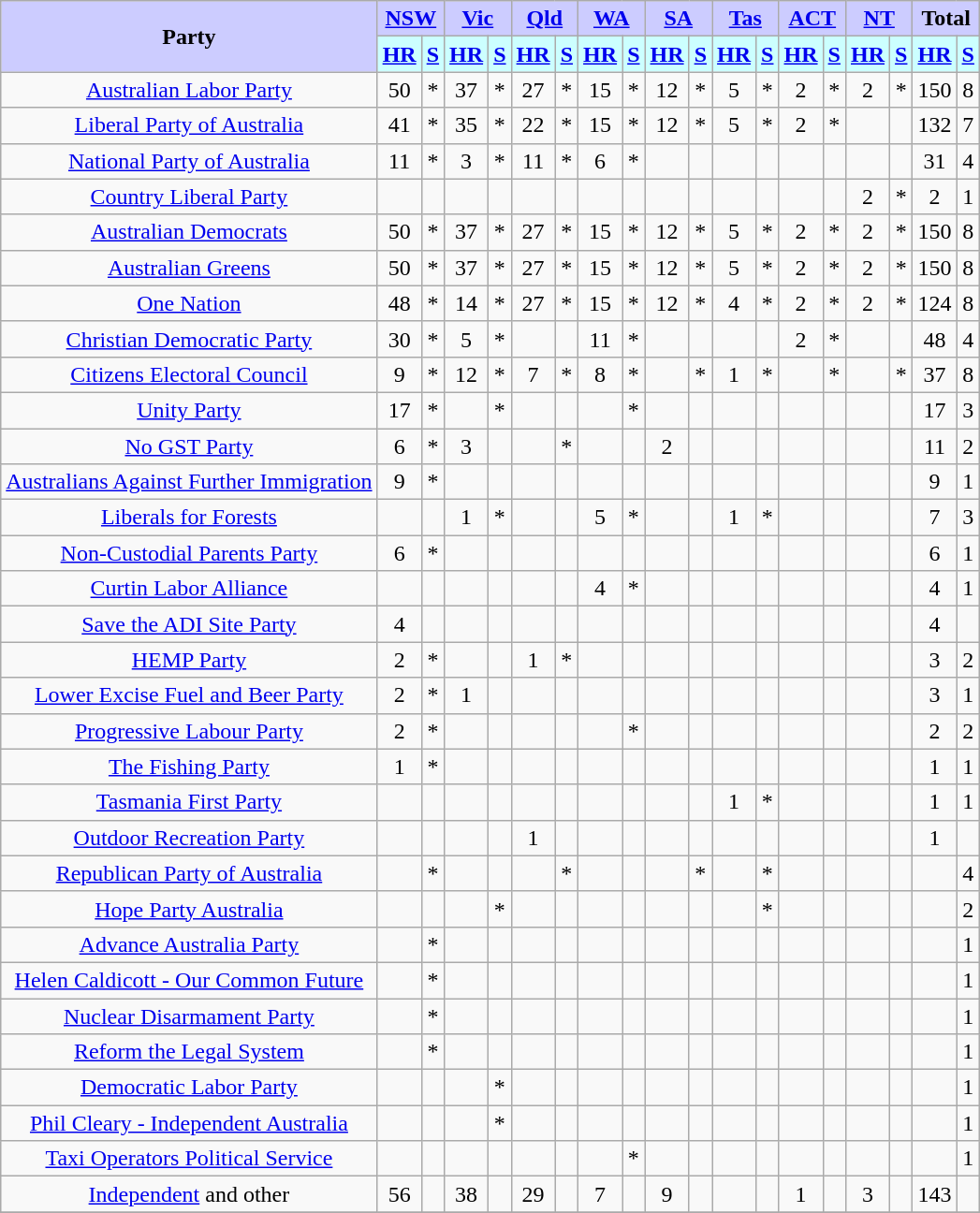<table class="wikitable" style="text-align:center">
<tr>
<th rowspan="2" style="background:#ccf;">Party</th>
<th colspan="2" style="background:#ccf;"><a href='#'>NSW</a></th>
<th colspan="2" style="background:#ccf;"><a href='#'>Vic</a></th>
<th colspan="2" style="background:#ccf;"><a href='#'>Qld</a></th>
<th colspan="2" style="background:#ccf;"><a href='#'>WA</a></th>
<th colspan="2" style="background:#ccf;"><a href='#'>SA</a></th>
<th colspan="2" style="background:#ccf;"><a href='#'>Tas</a></th>
<th colspan="2" style="background:#ccf;"><a href='#'>ACT</a></th>
<th colspan="2" style="background:#ccf;"><a href='#'>NT</a></th>
<th colspan="2" style="background:#ccf;">Total</th>
</tr>
<tr>
<th style="background:#ccffff;"><a href='#'>HR</a></th>
<th style="background:#ccffff;"><a href='#'>S</a></th>
<th style="background:#ccffff;"><a href='#'>HR</a></th>
<th style="background:#ccffff;"><a href='#'>S</a></th>
<th style="background:#ccffff;"><a href='#'>HR</a></th>
<th style="background:#ccffff;"><a href='#'>S</a></th>
<th style="background:#ccffff;"><a href='#'>HR</a></th>
<th style="background:#ccffff;"><a href='#'>S</a></th>
<th style="background:#ccffff;"><a href='#'>HR</a></th>
<th style="background:#ccffff;"><a href='#'>S</a></th>
<th style="background:#ccffff;"><a href='#'>HR</a></th>
<th style="background:#ccffff;"><a href='#'>S</a></th>
<th style="background:#ccffff;"><a href='#'>HR</a></th>
<th style="background:#ccffff;"><a href='#'>S</a></th>
<th style="background:#ccffff;"><a href='#'>HR</a></th>
<th style="background:#ccffff;"><a href='#'>S</a></th>
<th style="background:#ccffff;"><a href='#'>HR</a></th>
<th style="background:#ccffff;"><a href='#'>S</a></th>
</tr>
<tr>
<td style="font-size:100%;"><a href='#'>Australian Labor Party</a></td>
<td>50</td>
<td>*</td>
<td>37</td>
<td>*</td>
<td>27</td>
<td>*</td>
<td>15</td>
<td>*</td>
<td>12</td>
<td>*</td>
<td>5</td>
<td>*</td>
<td>2</td>
<td>*</td>
<td>2</td>
<td>*</td>
<td>150</td>
<td>8</td>
</tr>
<tr>
<td style="font-size:100%;"><a href='#'>Liberal Party of Australia</a></td>
<td>41</td>
<td>*</td>
<td>35</td>
<td>*</td>
<td>22</td>
<td>*</td>
<td>15</td>
<td>*</td>
<td>12</td>
<td>*</td>
<td>5</td>
<td>*</td>
<td>2</td>
<td>*</td>
<td></td>
<td></td>
<td>132</td>
<td>7</td>
</tr>
<tr>
<td style="font-size:100%;"><a href='#'>National Party of Australia</a></td>
<td>11</td>
<td>*</td>
<td>3</td>
<td>*</td>
<td>11</td>
<td>*</td>
<td>6</td>
<td>*</td>
<td></td>
<td></td>
<td></td>
<td></td>
<td></td>
<td></td>
<td></td>
<td></td>
<td>31</td>
<td>4</td>
</tr>
<tr>
<td style="font-size:100%;"><a href='#'>Country Liberal Party</a></td>
<td></td>
<td></td>
<td></td>
<td></td>
<td></td>
<td></td>
<td></td>
<td></td>
<td></td>
<td></td>
<td></td>
<td></td>
<td></td>
<td></td>
<td>2</td>
<td>*</td>
<td>2</td>
<td>1</td>
</tr>
<tr>
<td style="font-size:100%;"><a href='#'>Australian Democrats</a></td>
<td>50</td>
<td>*</td>
<td>37</td>
<td>*</td>
<td>27</td>
<td>*</td>
<td>15</td>
<td>*</td>
<td>12</td>
<td>*</td>
<td>5</td>
<td>*</td>
<td>2</td>
<td>*</td>
<td>2</td>
<td>*</td>
<td>150</td>
<td>8</td>
</tr>
<tr>
<td style="font-size:100%;"><a href='#'>Australian Greens</a></td>
<td>50</td>
<td>*</td>
<td>37</td>
<td>*</td>
<td>27</td>
<td>*</td>
<td>15</td>
<td>*</td>
<td>12</td>
<td>*</td>
<td>5</td>
<td>*</td>
<td>2</td>
<td>*</td>
<td>2</td>
<td>*</td>
<td>150</td>
<td>8</td>
</tr>
<tr>
<td style="font-size:100%;"><a href='#'>One Nation</a></td>
<td>48</td>
<td>*</td>
<td>14</td>
<td>*</td>
<td>27</td>
<td>*</td>
<td>15</td>
<td>*</td>
<td>12</td>
<td>*</td>
<td>4</td>
<td>*</td>
<td>2</td>
<td>*</td>
<td>2</td>
<td>*</td>
<td>124</td>
<td>8</td>
</tr>
<tr>
<td style="font-size:100%;"><a href='#'>Christian Democratic Party</a></td>
<td>30</td>
<td>*</td>
<td>5</td>
<td>*</td>
<td></td>
<td></td>
<td>11</td>
<td>*</td>
<td></td>
<td></td>
<td></td>
<td></td>
<td>2</td>
<td>*</td>
<td></td>
<td></td>
<td>48</td>
<td>4</td>
</tr>
<tr>
<td style="font-size:100%;"><a href='#'>Citizens Electoral Council</a></td>
<td>9</td>
<td>*</td>
<td>12</td>
<td>*</td>
<td>7</td>
<td>*</td>
<td>8</td>
<td>*</td>
<td></td>
<td>*</td>
<td>1</td>
<td>*</td>
<td></td>
<td>*</td>
<td></td>
<td>*</td>
<td>37</td>
<td>8</td>
</tr>
<tr>
<td style="font-size:100%;"><a href='#'>Unity Party</a></td>
<td>17</td>
<td>*</td>
<td></td>
<td>*</td>
<td></td>
<td></td>
<td></td>
<td>*</td>
<td></td>
<td></td>
<td></td>
<td></td>
<td></td>
<td></td>
<td></td>
<td></td>
<td>17</td>
<td>3</td>
</tr>
<tr>
<td style="font-size:100%;"><a href='#'>No GST Party</a></td>
<td>6</td>
<td>*</td>
<td>3</td>
<td></td>
<td></td>
<td>*</td>
<td></td>
<td></td>
<td>2</td>
<td></td>
<td></td>
<td></td>
<td></td>
<td></td>
<td></td>
<td></td>
<td>11</td>
<td>2</td>
</tr>
<tr>
<td style="font-size:100%;"><a href='#'>Australians Against Further Immigration</a></td>
<td>9</td>
<td>*</td>
<td></td>
<td></td>
<td></td>
<td></td>
<td></td>
<td></td>
<td></td>
<td></td>
<td></td>
<td></td>
<td></td>
<td></td>
<td></td>
<td></td>
<td>9</td>
<td>1</td>
</tr>
<tr>
<td style="font-size:100%;"><a href='#'>Liberals for Forests</a></td>
<td></td>
<td></td>
<td>1</td>
<td>*</td>
<td></td>
<td></td>
<td>5</td>
<td>*</td>
<td></td>
<td></td>
<td>1</td>
<td>*</td>
<td></td>
<td></td>
<td></td>
<td></td>
<td>7</td>
<td>3</td>
</tr>
<tr>
<td style="font-size:100%;"><a href='#'>Non-Custodial Parents Party</a></td>
<td>6</td>
<td>*</td>
<td></td>
<td></td>
<td></td>
<td></td>
<td></td>
<td></td>
<td></td>
<td></td>
<td></td>
<td></td>
<td></td>
<td></td>
<td></td>
<td></td>
<td>6</td>
<td>1</td>
</tr>
<tr>
<td style="font-size:100%;"><a href='#'>Curtin Labor Alliance</a></td>
<td></td>
<td></td>
<td></td>
<td></td>
<td></td>
<td></td>
<td>4</td>
<td>*</td>
<td></td>
<td></td>
<td></td>
<td></td>
<td></td>
<td></td>
<td></td>
<td></td>
<td>4</td>
<td>1</td>
</tr>
<tr>
<td style="font-size:100%;"><a href='#'>Save the ADI Site Party</a></td>
<td>4</td>
<td></td>
<td></td>
<td></td>
<td></td>
<td></td>
<td></td>
<td></td>
<td></td>
<td></td>
<td></td>
<td></td>
<td></td>
<td></td>
<td></td>
<td></td>
<td>4</td>
<td></td>
</tr>
<tr>
<td style="font-size:100%;"><a href='#'>HEMP Party</a></td>
<td>2</td>
<td>*</td>
<td></td>
<td></td>
<td>1</td>
<td>*</td>
<td></td>
<td></td>
<td></td>
<td></td>
<td></td>
<td></td>
<td></td>
<td></td>
<td></td>
<td></td>
<td>3</td>
<td>2</td>
</tr>
<tr>
<td style="font-size:100%;"><a href='#'>Lower Excise Fuel and Beer Party</a></td>
<td>2</td>
<td>*</td>
<td>1</td>
<td></td>
<td></td>
<td></td>
<td></td>
<td></td>
<td></td>
<td></td>
<td></td>
<td></td>
<td></td>
<td></td>
<td></td>
<td></td>
<td>3</td>
<td>1</td>
</tr>
<tr>
<td style="font-size:100%;"><a href='#'>Progressive Labour Party</a></td>
<td>2</td>
<td>*</td>
<td></td>
<td></td>
<td></td>
<td></td>
<td></td>
<td>*</td>
<td></td>
<td></td>
<td></td>
<td></td>
<td></td>
<td></td>
<td></td>
<td></td>
<td>2</td>
<td>2</td>
</tr>
<tr>
<td style="font-size:100%;"><a href='#'>The Fishing Party</a></td>
<td>1</td>
<td>*</td>
<td></td>
<td></td>
<td></td>
<td></td>
<td></td>
<td></td>
<td></td>
<td></td>
<td></td>
<td></td>
<td></td>
<td></td>
<td></td>
<td></td>
<td>1</td>
<td>1</td>
</tr>
<tr>
<td style="font-size:100%;"><a href='#'>Tasmania First Party</a></td>
<td></td>
<td></td>
<td></td>
<td></td>
<td></td>
<td></td>
<td></td>
<td></td>
<td></td>
<td></td>
<td>1</td>
<td>*</td>
<td></td>
<td></td>
<td></td>
<td></td>
<td>1</td>
<td>1</td>
</tr>
<tr>
<td style="font-size:100%;"><a href='#'>Outdoor Recreation Party</a></td>
<td></td>
<td></td>
<td></td>
<td></td>
<td>1</td>
<td></td>
<td></td>
<td></td>
<td></td>
<td></td>
<td></td>
<td></td>
<td></td>
<td></td>
<td></td>
<td></td>
<td>1</td>
<td></td>
</tr>
<tr>
<td style="font-size:100%;"><a href='#'>Republican Party of Australia</a></td>
<td></td>
<td>*</td>
<td></td>
<td></td>
<td></td>
<td>*</td>
<td></td>
<td></td>
<td></td>
<td>*</td>
<td></td>
<td>*</td>
<td></td>
<td></td>
<td></td>
<td></td>
<td></td>
<td>4</td>
</tr>
<tr>
<td style="font-size:100%;"><a href='#'>Hope Party Australia</a></td>
<td></td>
<td></td>
<td></td>
<td>*</td>
<td></td>
<td></td>
<td></td>
<td></td>
<td></td>
<td></td>
<td></td>
<td>*</td>
<td></td>
<td></td>
<td></td>
<td></td>
<td></td>
<td>2</td>
</tr>
<tr>
<td style="font-size:100%;"><a href='#'>Advance Australia Party</a></td>
<td></td>
<td>*</td>
<td></td>
<td></td>
<td></td>
<td></td>
<td></td>
<td></td>
<td></td>
<td></td>
<td></td>
<td></td>
<td></td>
<td></td>
<td></td>
<td></td>
<td></td>
<td>1</td>
</tr>
<tr>
<td style="font-size:100%;"><a href='#'>Helen Caldicott - Our Common Future</a></td>
<td></td>
<td>*</td>
<td></td>
<td></td>
<td></td>
<td></td>
<td></td>
<td></td>
<td></td>
<td></td>
<td></td>
<td></td>
<td></td>
<td></td>
<td></td>
<td></td>
<td></td>
<td>1</td>
</tr>
<tr>
<td style="font-size:100%;"><a href='#'>Nuclear Disarmament Party</a></td>
<td></td>
<td>*</td>
<td></td>
<td></td>
<td></td>
<td></td>
<td></td>
<td></td>
<td></td>
<td></td>
<td></td>
<td></td>
<td></td>
<td></td>
<td></td>
<td></td>
<td></td>
<td>1</td>
</tr>
<tr>
<td style="font-size:100%;"><a href='#'>Reform the Legal System</a></td>
<td></td>
<td>*</td>
<td></td>
<td></td>
<td></td>
<td></td>
<td></td>
<td></td>
<td></td>
<td></td>
<td></td>
<td></td>
<td></td>
<td></td>
<td></td>
<td></td>
<td></td>
<td>1</td>
</tr>
<tr>
<td style="font-size:100%;"><a href='#'>Democratic Labor Party</a></td>
<td></td>
<td></td>
<td></td>
<td>*</td>
<td></td>
<td></td>
<td></td>
<td></td>
<td></td>
<td></td>
<td></td>
<td></td>
<td></td>
<td></td>
<td></td>
<td></td>
<td></td>
<td>1</td>
</tr>
<tr>
<td style="font-size:100%;"><a href='#'>Phil Cleary - Independent Australia</a></td>
<td></td>
<td></td>
<td></td>
<td>*</td>
<td></td>
<td></td>
<td></td>
<td></td>
<td></td>
<td></td>
<td></td>
<td></td>
<td></td>
<td></td>
<td></td>
<td></td>
<td></td>
<td>1</td>
</tr>
<tr>
<td style="font-size:100%;"><a href='#'>Taxi Operators Political Service</a></td>
<td></td>
<td></td>
<td></td>
<td></td>
<td></td>
<td></td>
<td></td>
<td>*</td>
<td></td>
<td></td>
<td></td>
<td></td>
<td></td>
<td></td>
<td></td>
<td></td>
<td></td>
<td>1</td>
</tr>
<tr>
<td style="font-size:100%;"><a href='#'>Independent</a> and other</td>
<td>56</td>
<td></td>
<td>38</td>
<td></td>
<td>29</td>
<td></td>
<td>7</td>
<td></td>
<td>9</td>
<td></td>
<td></td>
<td></td>
<td>1</td>
<td></td>
<td>3</td>
<td></td>
<td>143</td>
<td></td>
</tr>
<tr>
</tr>
</table>
